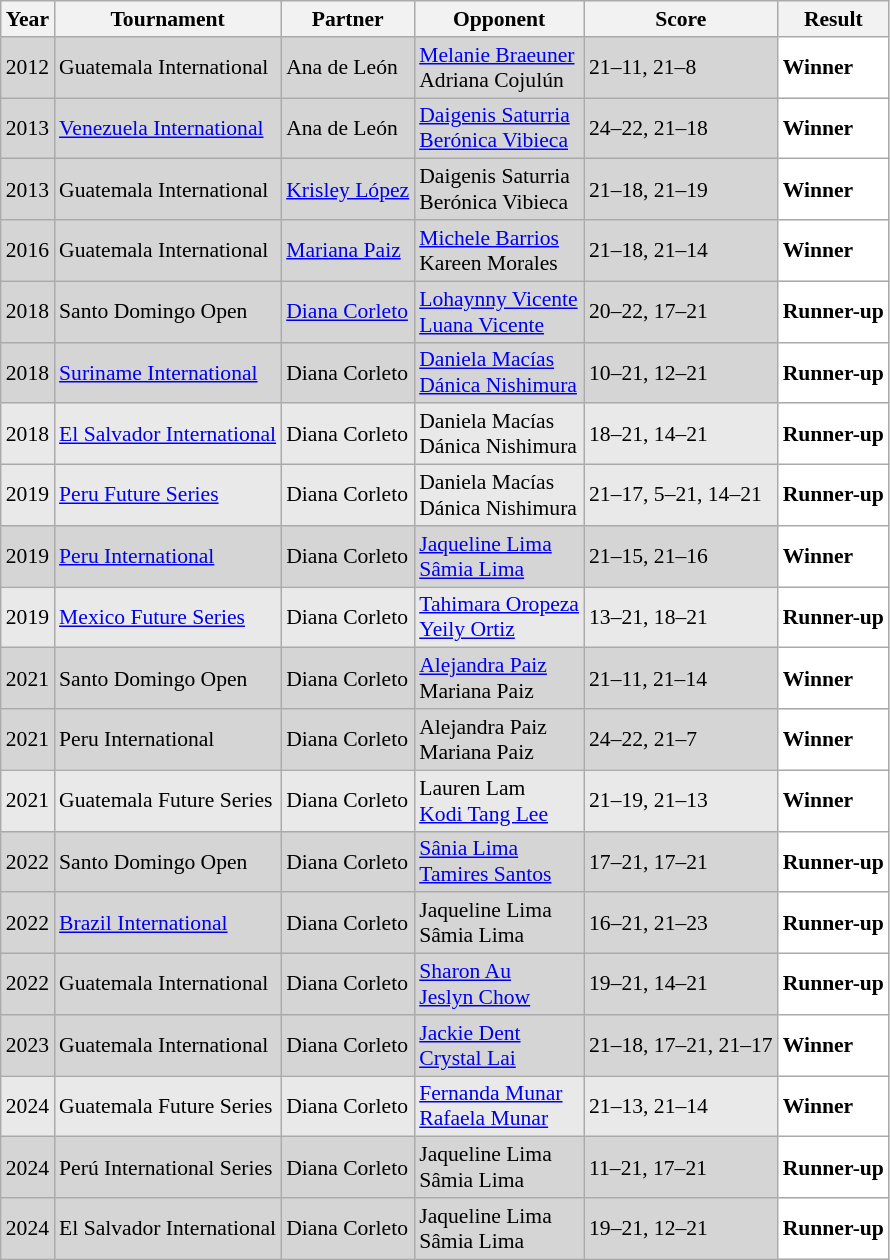<table class="sortable wikitable" style="font-size: 90%;">
<tr>
<th>Year</th>
<th>Tournament</th>
<th>Partner</th>
<th>Opponent</th>
<th>Score</th>
<th>Result</th>
</tr>
<tr style="background:#D5D5D5">
<td align="center">2012</td>
<td align="left">Guatemala International</td>
<td align="left"> Ana de León</td>
<td align="left"> <a href='#'>Melanie Braeuner</a><br> Adriana Cojulún</td>
<td align="left">21–11, 21–8</td>
<td style="text-align:left; background:white"> <strong>Winner</strong></td>
</tr>
<tr style="background:#D5D5D5">
<td align="center">2013</td>
<td align="left"><a href='#'>Venezuela International</a></td>
<td align="left"> Ana de León</td>
<td align="left"> <a href='#'>Daigenis Saturria</a><br> <a href='#'>Berónica Vibieca</a></td>
<td align="left">24–22, 21–18</td>
<td style="text-align:left; background:white"> <strong>Winner</strong></td>
</tr>
<tr style="background:#D5D5D5">
<td align="center">2013</td>
<td align="left">Guatemala International</td>
<td align="left"> <a href='#'>Krisley López</a></td>
<td align="left"> Daigenis Saturria<br> Berónica Vibieca</td>
<td align="left">21–18, 21–19</td>
<td style="text-align:left; background:white"> <strong>Winner</strong></td>
</tr>
<tr style="background:#D5D5D5">
<td align="center">2016</td>
<td align="left">Guatemala International</td>
<td align="left"> <a href='#'>Mariana Paiz</a></td>
<td align="left"> <a href='#'>Michele Barrios</a><br> Kareen Morales</td>
<td align="left">21–18, 21–14</td>
<td style="text-align:left; background:white"> <strong>Winner</strong></td>
</tr>
<tr style="background:#D5D5D5">
<td align="center">2018</td>
<td align="left">Santo Domingo Open</td>
<td align="left"> <a href='#'>Diana Corleto</a></td>
<td align="left"> <a href='#'>Lohaynny Vicente</a><br> <a href='#'>Luana Vicente</a></td>
<td align="left">20–22, 17–21</td>
<td style="text-align:left; background:white"> <strong>Runner-up</strong></td>
</tr>
<tr style="background:#D5D5D5">
<td align="center">2018</td>
<td align="left"><a href='#'>Suriname International</a></td>
<td align="left"> Diana Corleto</td>
<td align="left"> <a href='#'>Daniela Macías</a><br> <a href='#'>Dánica Nishimura</a></td>
<td align="left">10–21, 12–21</td>
<td style="text-align:left; background:white"> <strong>Runner-up</strong></td>
</tr>
<tr style="background:#E9E9E9">
<td align="center">2018</td>
<td align="left"><a href='#'>El Salvador International</a></td>
<td align="left"> Diana Corleto</td>
<td align="left"> Daniela Macías<br> Dánica Nishimura</td>
<td align="left">18–21, 14–21</td>
<td style="text-align:left; background:white"> <strong>Runner-up</strong></td>
</tr>
<tr style="background:#E9E9E9">
<td align="center">2019</td>
<td align="left"><a href='#'>Peru Future Series</a></td>
<td align="left"> Diana Corleto</td>
<td align="left"> Daniela Macías<br> Dánica Nishimura</td>
<td align="left">21–17, 5–21, 14–21</td>
<td style="text-align:left; background:white"> <strong>Runner-up</strong></td>
</tr>
<tr style="background:#D5D5D5">
<td align="center">2019</td>
<td align="left"><a href='#'>Peru International</a></td>
<td align="left"> Diana Corleto</td>
<td align="left"> <a href='#'>Jaqueline Lima</a><br> <a href='#'>Sâmia Lima</a></td>
<td align="left">21–15, 21–16</td>
<td style="text-align:left; background:white"> <strong>Winner</strong></td>
</tr>
<tr style="background:#E9E9E9">
<td align="center">2019</td>
<td align="left"><a href='#'>Mexico Future Series</a></td>
<td align="left"> Diana Corleto</td>
<td align="left"> <a href='#'>Tahimara Oropeza</a><br> <a href='#'>Yeily Ortiz</a></td>
<td align="left">13–21, 18–21</td>
<td style="text-align:left; background:white"> <strong>Runner-up</strong></td>
</tr>
<tr bgcolor="#D5D5D5">
<td align="center">2021</td>
<td align="left">Santo Domingo Open</td>
<td align="left"> Diana Corleto</td>
<td align="left"> <a href='#'>Alejandra Paiz</a><br> Mariana Paiz</td>
<td align="left">21–11, 21–14</td>
<td style="text-align:left; background:white"> <strong>Winner</strong></td>
</tr>
<tr bgcolor="#D5D5D5">
<td align="center">2021</td>
<td align="left">Peru International</td>
<td align="left"> Diana Corleto</td>
<td align="left"> Alejandra Paiz<br> Mariana Paiz</td>
<td align="left">24–22, 21–7</td>
<td style="text-align:left; background:white"> <strong>Winner</strong></td>
</tr>
<tr style="background:#E9E9E9">
<td align="center">2021</td>
<td align="left">Guatemala Future Series</td>
<td align="left"> Diana Corleto</td>
<td align="left"> Lauren Lam<br> <a href='#'>Kodi Tang Lee</a></td>
<td align="left">21–19, 21–13</td>
<td style="text-align:left; background:white"> <strong>Winner</strong></td>
</tr>
<tr bgcolor="#D5D5D5">
<td align="center">2022</td>
<td align="left">Santo Domingo Open</td>
<td align="left"> Diana Corleto</td>
<td align="left"> <a href='#'>Sânia Lima</a><br> <a href='#'>Tamires Santos</a></td>
<td align="left">17–21, 17–21</td>
<td style="text-align:left; background:white"> <strong>Runner-up</strong></td>
</tr>
<tr bgcolor="#D5D5D5">
<td align="center">2022</td>
<td align="left"><a href='#'>Brazil International</a></td>
<td align="left"> Diana Corleto</td>
<td align="left"> Jaqueline Lima<br> Sâmia Lima</td>
<td align="left">16–21, 21–23</td>
<td style="text-align:left; background:white"> <strong>Runner-up</strong></td>
</tr>
<tr bgcolor="#D5D5D5">
<td align="center">2022</td>
<td align="left">Guatemala International</td>
<td align="left"> Diana Corleto</td>
<td align="left"> <a href='#'>Sharon Au</a><br> <a href='#'>Jeslyn Chow</a></td>
<td align="left">19–21, 14–21</td>
<td style="text-align:left; background:white"> <strong>Runner-up</strong></td>
</tr>
<tr style="background:#D5D5D5">
<td align="center">2023</td>
<td align="left">Guatemala International</td>
<td align="left"> Diana Corleto</td>
<td align="left"> <a href='#'>Jackie Dent</a><br> <a href='#'>Crystal Lai</a></td>
<td align="left">21–18, 17–21, 21–17</td>
<td style="text-align:left; background:white"> <strong>Winner</strong></td>
</tr>
<tr style="background:#E9E9E9">
<td align="center">2024</td>
<td align="left">Guatemala Future Series</td>
<td align="left"> Diana Corleto</td>
<td align="left"> <a href='#'>Fernanda Munar</a><br> <a href='#'>Rafaela Munar</a></td>
<td align="left">21–13, 21–14</td>
<td style="text-align:left; background:white"> <strong>Winner</strong></td>
</tr>
<tr style="background:#D5D5D5">
<td align="center">2024</td>
<td align="left">Perú International Series</td>
<td align="left"> Diana Corleto</td>
<td align="left"> Jaqueline Lima<br> Sâmia Lima</td>
<td align="left">11–21, 17–21</td>
<td style="text-align:left; background:white"> <strong>Runner-up</strong></td>
</tr>
<tr style="background:#D5D5D5">
<td align="center">2024</td>
<td align="left">El Salvador International</td>
<td align="left"> Diana Corleto</td>
<td align="left"> Jaqueline Lima<br> Sâmia Lima</td>
<td align="left">19–21, 12–21</td>
<td style="text-align:left; background:white"> <strong>Runner-up</strong></td>
</tr>
</table>
